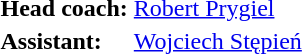<table>
<tr>
<td><strong>Head coach:</strong></td>
<td> <a href='#'>Robert Prygiel</a></td>
</tr>
<tr>
<td><strong>Assistant:</strong></td>
<td> <a href='#'>Wojciech Stępień</a></td>
</tr>
<tr>
</tr>
</table>
